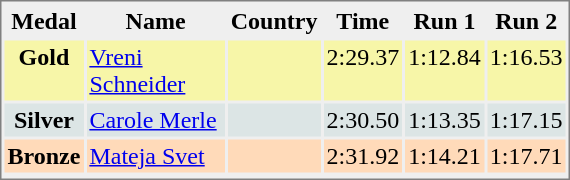<table style="border-style:solid;border-width:1px;border-color:#808080;background-color:#EFEFEF" cellspacing="2" cellpadding="2" width="380px">
<tr bgcolor="#EFEFEF">
<th>Medal</th>
<th>Name</th>
<th>Country</th>
<th>Time</th>
<th>Run 1</th>
<th>Run 2</th>
</tr>
<tr align="center" valign="top" bgcolor="#F7F6A8">
<th>Gold</th>
<td align="left"><a href='#'>Vreni Schneider</a></td>
<td align="left"> </td>
<td align="left">2:29.37</td>
<td>1:12.84</td>
<td>1:16.53</td>
</tr>
<tr align="center" valign="top" bgcolor="#DCE5E5">
<th>Silver</th>
<td align="left"><a href='#'>Carole Merle</a></td>
<td align="left"></td>
<td align="left">2:30.50</td>
<td>1:13.35</td>
<td>1:17.15</td>
</tr>
<tr align="center" valign="top" bgcolor="#FFDAB9">
<th>Bronze</th>
<td align="left"><a href='#'>Mateja Svet</a></td>
<td align="left"></td>
<td align="left">2:31.92</td>
<td>1:14.21</td>
<td>1:17.71</td>
</tr>
<tr align="center" valign="top" bgcolor="#FFFFFF">
</tr>
</table>
